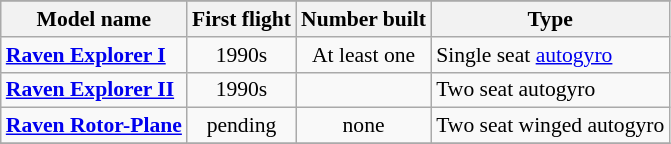<table class="wikitable" align=center style="font-size:90%;">
<tr>
</tr>
<tr style="background:#efefef;">
<th>Model name</th>
<th>First flight</th>
<th>Number built</th>
<th>Type</th>
</tr>
<tr>
<td align=left><strong><a href='#'>Raven Explorer I</a></strong></td>
<td align=center>1990s</td>
<td align=center>At least one</td>
<td align=left>Single seat <a href='#'>autogyro</a></td>
</tr>
<tr>
<td align=left><strong><a href='#'>Raven Explorer II</a></strong></td>
<td align=center>1990s</td>
<td align=center></td>
<td align=left>Two seat autogyro</td>
</tr>
<tr>
<td align=left><strong><a href='#'>Raven Rotor-Plane</a></strong></td>
<td align=center>pending</td>
<td align=center>none</td>
<td align=left>Two seat winged autogyro</td>
</tr>
<tr>
</tr>
</table>
